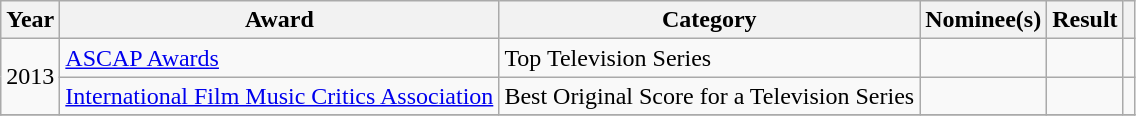<table class="wikitable sortable plainrowheaders">
<tr>
<th>Year</th>
<th>Award</th>
<th>Category</th>
<th>Nominee(s)</th>
<th>Result</th>
<th class="unsortable"></th>
</tr>
<tr>
<td rowspan="2">2013</td>
<td scope="row"><a href='#'>ASCAP Awards</a></td>
<td scope="row">Top Television Series</td>
<td scope="row"></td>
<td></td>
<td></td>
</tr>
<tr>
<td scope="row"><a href='#'>International Film Music Critics Association</a></td>
<td scope="row">Best Original Score for a Television Series</td>
<td scope="row"></td>
<td></td>
<td></td>
</tr>
<tr>
</tr>
</table>
